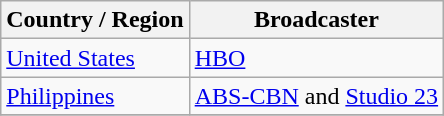<table class="wikitable collapsible collapsed">
<tr>
<th>Country / Region</th>
<th>Broadcaster</th>
</tr>
<tr>
<td> <a href='#'>United States</a></td>
<td><a href='#'>HBO</a></td>
</tr>
<tr>
<td> <a href='#'>Philippines</a></td>
<td><a href='#'>ABS-CBN</a> and <a href='#'>Studio 23</a></td>
</tr>
<tr>
</tr>
</table>
